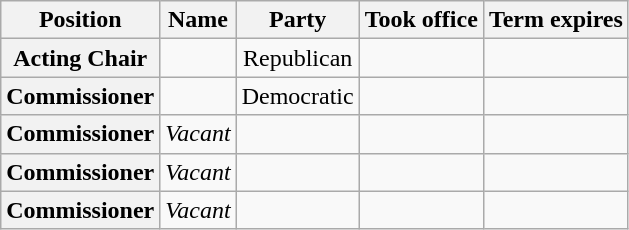<table class="wikitable sortable" style="text-align:center">
<tr>
<th>Position</th>
<th>Name</th>
<th>Party</th>
<th>Took office</th>
<th>Term expires</th>
</tr>
<tr>
<th>Acting Chair</th>
<td></td>
<td>Republican</td>
<td></td>
<td></td>
</tr>
<tr>
<th>Commissioner</th>
<td></td>
<td>Democratic</td>
<td></td>
<td></td>
</tr>
<tr>
<th>Commissioner</th>
<td><em>Vacant</em></td>
<td></td>
<td></td>
<td></td>
</tr>
<tr>
<th>Commissioner</th>
<td><em>Vacant</em></td>
<td></td>
<td></td>
<td></td>
</tr>
<tr>
<th>Commissioner</th>
<td><em>Vacant</em></td>
<td></td>
<td></td>
<td></td>
</tr>
</table>
